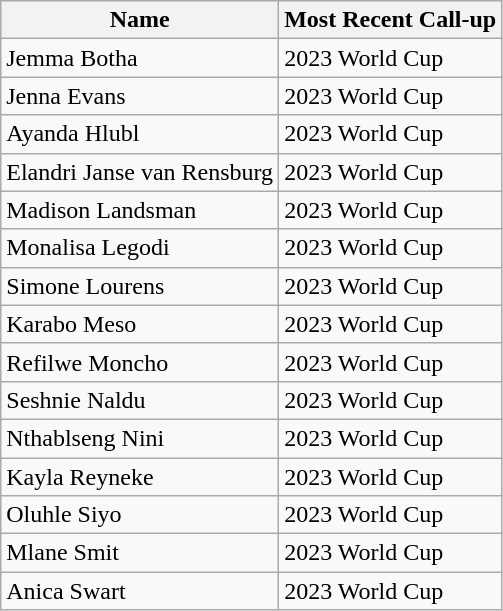<table class="wikitable sortable">
<tr>
<th>Name</th>
<th>Most Recent Call-up</th>
</tr>
<tr>
<td>Jemma Botha</td>
<td>2023 World Cup</td>
</tr>
<tr>
<td>Jenna Evans</td>
<td>2023 World Cup</td>
</tr>
<tr>
<td>Ayanda Hlubl</td>
<td>2023 World Cup</td>
</tr>
<tr>
<td>Elandri Janse van Rensburg</td>
<td>2023 World Cup</td>
</tr>
<tr>
<td>Madison Landsman</td>
<td>2023 World Cup</td>
</tr>
<tr>
<td>Monalisa Legodi</td>
<td>2023 World Cup</td>
</tr>
<tr>
<td>Simone Lourens</td>
<td>2023 World Cup</td>
</tr>
<tr>
<td>Karabo Meso</td>
<td>2023 World Cup</td>
</tr>
<tr>
<td>Refilwe Moncho</td>
<td>2023 World Cup</td>
</tr>
<tr>
<td>Seshnie Naldu</td>
<td>2023 World Cup</td>
</tr>
<tr>
<td>Nthablseng Nini</td>
<td>2023 World Cup</td>
</tr>
<tr>
<td>Kayla Reyneke</td>
<td>2023 World Cup</td>
</tr>
<tr>
<td>Oluhle Siyo</td>
<td>2023 World Cup</td>
</tr>
<tr>
<td>Mlane Smit</td>
<td>2023 World Cup</td>
</tr>
<tr>
<td>Anica Swart</td>
<td>2023 World Cup</td>
</tr>
</table>
